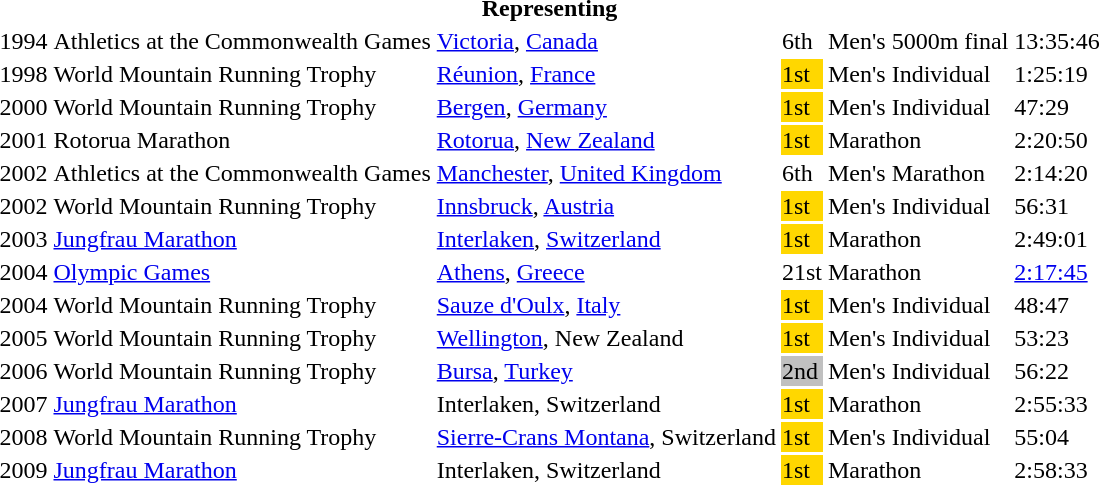<table>
<tr>
<th colspan="6">Representing </th>
</tr>
<tr>
<td>1994</td>
<td>Athletics at the Commonwealth Games</td>
<td><a href='#'>Victoria</a>, <a href='#'>Canada</a></td>
<td>6th</td>
<td>Men's 5000m final</td>
<td Athletics at the 1994 Commonwealth Games - Men's 5000m>13:35:46</td>
</tr>
<tr>
<td>1998</td>
<td>World Mountain Running Trophy</td>
<td><a href='#'>Réunion</a>, <a href='#'>France</a></td>
<td bgcolor="gold">1st</td>
<td>Men's Individual</td>
<td World Mountain Running Championship - Men's individual>1:25:19</td>
</tr>
<tr>
<td>2000</td>
<td>World Mountain Running Trophy</td>
<td><a href='#'>Bergen</a>, <a href='#'>Germany</a></td>
<td bgcolor="gold">1st</td>
<td>Men's Individual</td>
<td>47:29</td>
</tr>
<tr>
<td>2001</td>
<td>Rotorua Marathon</td>
<td><a href='#'>Rotorua</a>, <a href='#'>New Zealand</a></td>
<td bgcolor="gold">1st</td>
<td>Marathon</td>
<td>2:20:50</td>
</tr>
<tr>
<td>2002</td>
<td>Athletics at the Commonwealth Games</td>
<td><a href='#'>Manchester</a>, <a href='#'>United Kingdom</a></td>
<td>6th</td>
<td>Men's Marathon</td>
<td>2:14:20</td>
</tr>
<tr>
<td>2002</td>
<td>World Mountain Running Trophy</td>
<td><a href='#'>Innsbruck</a>, <a href='#'>Austria</a></td>
<td bgcolor="gold">1st</td>
<td>Men's Individual</td>
<td>56:31</td>
</tr>
<tr>
<td>2003</td>
<td><a href='#'>Jungfrau Marathon</a></td>
<td><a href='#'>Interlaken</a>, <a href='#'>Switzerland</a></td>
<td bgcolor="gold">1st</td>
<td>Marathon</td>
<td>2:49:01</td>
</tr>
<tr>
<td>2004</td>
<td><a href='#'>Olympic Games</a></td>
<td><a href='#'>Athens</a>, <a href='#'>Greece</a></td>
<td>21st</td>
<td>Marathon</td>
<td><a href='#'>2:17:45</a></td>
</tr>
<tr>
<td>2004</td>
<td>World Mountain Running Trophy</td>
<td><a href='#'>Sauze d'Oulx</a>, <a href='#'>Italy</a></td>
<td bgcolor="gold">1st</td>
<td>Men's Individual</td>
<td>48:47</td>
</tr>
<tr>
<td>2005</td>
<td>World Mountain Running Trophy</td>
<td><a href='#'>Wellington</a>, New Zealand</td>
<td bgcolor="gold">1st</td>
<td>Men's Individual</td>
<td>53:23</td>
</tr>
<tr>
<td>2006</td>
<td>World Mountain Running Trophy</td>
<td><a href='#'>Bursa</a>, <a href='#'>Turkey</a></td>
<td bgcolor="silver">2nd</td>
<td>Men's Individual</td>
<td>56:22</td>
</tr>
<tr>
<td>2007</td>
<td><a href='#'>Jungfrau Marathon</a></td>
<td>Interlaken, Switzerland</td>
<td bgcolor="gold">1st</td>
<td>Marathon</td>
<td>2:55:33</td>
</tr>
<tr>
<td>2008</td>
<td>World Mountain Running Trophy</td>
<td><a href='#'>Sierre-Crans Montana</a>, Switzerland</td>
<td bgcolor="gold">1st</td>
<td>Men's Individual</td>
<td>55:04</td>
</tr>
<tr>
<td>2009</td>
<td><a href='#'>Jungfrau Marathon</a></td>
<td>Interlaken, Switzerland</td>
<td bgcolor="gold">1st</td>
<td>Marathon</td>
<td>2:58:33</td>
</tr>
</table>
